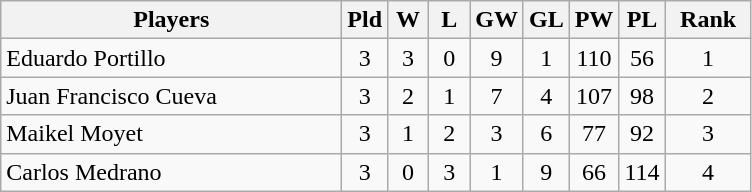<table class=wikitable style="text-align:center">
<tr>
<th width=220>Players</th>
<th width=20>Pld</th>
<th width=20>W</th>
<th width=20>L</th>
<th width=20>GW</th>
<th width=20>GL</th>
<th width=20>PW</th>
<th width=20>PL</th>
<th width=50>Rank</th>
</tr>
<tr>
<td align=left> Eduardo Portillo</td>
<td>3</td>
<td>3</td>
<td>0</td>
<td>9</td>
<td>1</td>
<td>110</td>
<td>56</td>
<td>1</td>
</tr>
<tr>
<td align=left> Juan Francisco Cueva</td>
<td>3</td>
<td>2</td>
<td>1</td>
<td>7</td>
<td>4</td>
<td>107</td>
<td>98</td>
<td>2</td>
</tr>
<tr>
<td align=left> Maikel Moyet</td>
<td>3</td>
<td>1</td>
<td>2</td>
<td>3</td>
<td>6</td>
<td>77</td>
<td>92</td>
<td>3</td>
</tr>
<tr>
<td align=left> Carlos Medrano</td>
<td>3</td>
<td>0</td>
<td>3</td>
<td>1</td>
<td>9</td>
<td>66</td>
<td>114</td>
<td>4</td>
</tr>
</table>
